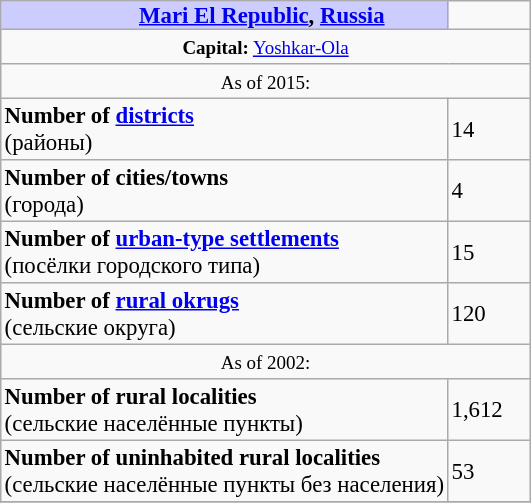<table border=1 align="right" cellpadding=2 cellspacing=0 style="margin: 0 0 1em 1em; background: #f9f9f9; border: 1px #aaa solid; border-collapse: collapse; font-size: 95%;">
<tr>
<th bgcolor="#ccccff" style="padding:0 0 0 50px;"><a href='#'>Mari El Republic</a>, <a href='#'>Russia</a></th>
<td width="50px"></td>
</tr>
<tr>
<td colspan=2 align="center"><small><strong>Capital:</strong> <a href='#'>Yoshkar-Ola</a></small></td>
</tr>
<tr>
<td colspan=2 align="center"><small>As of 2015:</small></td>
</tr>
<tr>
<td><strong>Number of <a href='#'>districts</a></strong><br>(районы)</td>
<td>14</td>
</tr>
<tr>
<td><strong>Number of cities/towns</strong><br>(города)</td>
<td>4</td>
</tr>
<tr>
<td><strong>Number of <a href='#'>urban-type settlements</a></strong><br>(посёлки городского типа)</td>
<td>15</td>
</tr>
<tr>
<td><strong>Number of <a href='#'>rural okrugs</a></strong><br>(сельские округа)</td>
<td>120</td>
</tr>
<tr>
<td colspan=2 align="center"><small>As of 2002:</small></td>
</tr>
<tr>
<td><strong>Number of rural localities</strong><br>(сельские населённые пункты)</td>
<td>1,612</td>
</tr>
<tr>
<td><strong>Number of uninhabited rural localities</strong><br>(сельские населённые пункты без населения)</td>
<td>53</td>
</tr>
<tr>
</tr>
</table>
